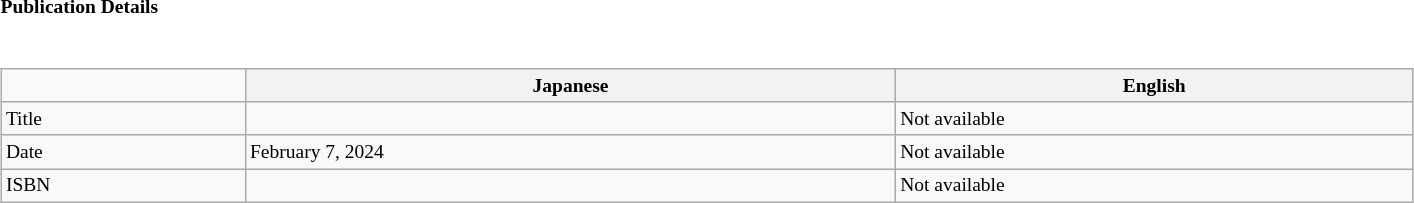<table class="collapsible collapsed" border="0" style="width:75%; font-size:small;">
<tr>
<th style="width:20em; text-align:left">Publication Details</th>
<th></th>
</tr>
<tr>
<td colspan="2"><br><table class="wikitable" style="width:100%; font-size:small;  margin-right:-1em;">
<tr>
<td></td>
<th>Japanese</th>
<th>English</th>
</tr>
<tr>
<td>Title</td>
<td> </td>
<td> Not available</td>
</tr>
<tr>
<td>Date</td>
<td> February 7, 2024</td>
<td> Not available</td>
</tr>
<tr>
<td>ISBN</td>
<td> </td>
<td> Not available</td>
</tr>
</table>
</td>
</tr>
</table>
